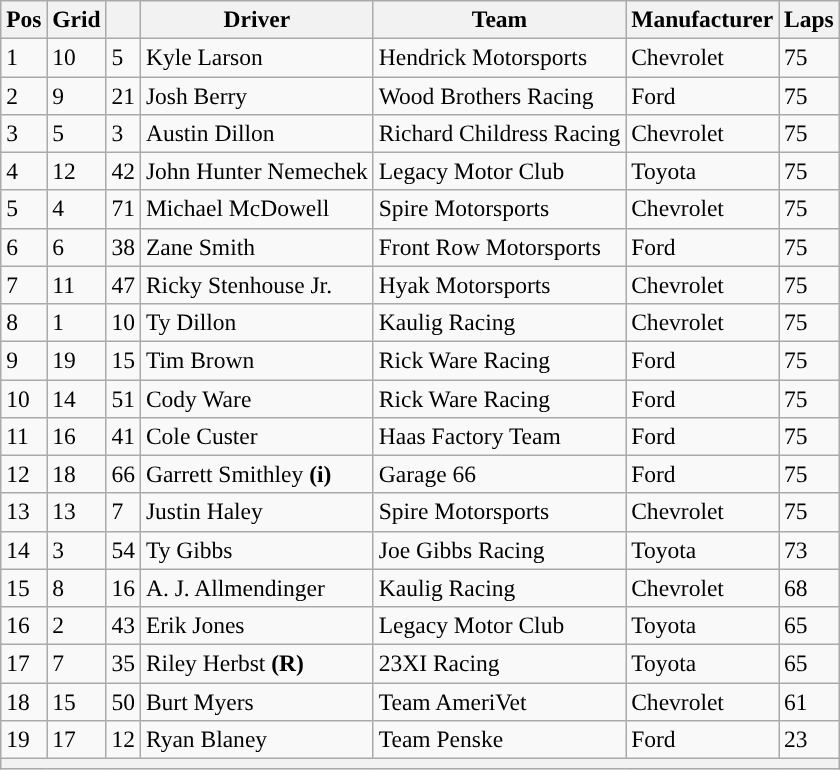<table class="wikitable" style="font-size:98%">
<tr>
<th>Pos</th>
<th>Grid</th>
<th></th>
<th>Driver</th>
<th>Team</th>
<th>Manufacturer</th>
<th>Laps</th>
</tr>
<tr>
<td>1</td>
<td>10</td>
<td>5</td>
<td>Kyle Larson</td>
<td>Hendrick Motorsports</td>
<td>Chevrolet</td>
<td>75</td>
</tr>
<tr>
<td>2</td>
<td>9</td>
<td>21</td>
<td>Josh Berry</td>
<td>Wood Brothers Racing</td>
<td>Ford</td>
<td>75</td>
</tr>
<tr>
<td>3</td>
<td>5</td>
<td>3</td>
<td>Austin Dillon</td>
<td>Richard Childress Racing</td>
<td>Chevrolet</td>
<td>75</td>
</tr>
<tr>
<td>4</td>
<td>12</td>
<td>42</td>
<td>John Hunter Nemechek</td>
<td>Legacy Motor Club</td>
<td>Toyota</td>
<td>75</td>
</tr>
<tr>
<td>5</td>
<td>4</td>
<td>71</td>
<td>Michael McDowell</td>
<td>Spire Motorsports</td>
<td>Chevrolet</td>
<td>75</td>
</tr>
<tr>
<td>6</td>
<td>6</td>
<td>38</td>
<td>Zane Smith</td>
<td>Front Row Motorsports</td>
<td>Ford</td>
<td>75</td>
</tr>
<tr>
<td>7</td>
<td>11</td>
<td>47</td>
<td>Ricky Stenhouse Jr.</td>
<td>Hyak Motorsports</td>
<td>Chevrolet</td>
<td>75</td>
</tr>
<tr>
<td>8</td>
<td>1</td>
<td>10</td>
<td>Ty Dillon</td>
<td>Kaulig Racing</td>
<td>Chevrolet</td>
<td>75</td>
</tr>
<tr>
<td>9</td>
<td>19</td>
<td>15</td>
<td>Tim Brown</td>
<td>Rick Ware Racing</td>
<td>Ford</td>
<td>75</td>
</tr>
<tr>
<td>10</td>
<td>14</td>
<td>51</td>
<td>Cody Ware</td>
<td>Rick Ware Racing</td>
<td>Ford</td>
<td>75</td>
</tr>
<tr>
<td>11</td>
<td>16</td>
<td>41</td>
<td>Cole Custer</td>
<td>Haas Factory Team</td>
<td>Ford</td>
<td>75</td>
</tr>
<tr>
<td>12</td>
<td>18</td>
<td>66</td>
<td>Garrett Smithley <strong>(i)</strong></td>
<td>Garage 66</td>
<td>Ford</td>
<td>75</td>
</tr>
<tr>
<td>13</td>
<td>13</td>
<td>7</td>
<td>Justin Haley</td>
<td>Spire Motorsports</td>
<td>Chevrolet</td>
<td>75</td>
</tr>
<tr>
<td>14</td>
<td>3</td>
<td>54</td>
<td>Ty Gibbs</td>
<td>Joe Gibbs Racing</td>
<td>Toyota</td>
<td>73</td>
</tr>
<tr>
<td>15</td>
<td>8</td>
<td>16</td>
<td>A. J. Allmendinger</td>
<td>Kaulig Racing</td>
<td>Chevrolet</td>
<td>68</td>
</tr>
<tr>
<td>16</td>
<td>2</td>
<td>43</td>
<td>Erik Jones</td>
<td>Legacy Motor Club</td>
<td>Toyota</td>
<td>65</td>
</tr>
<tr>
<td>17</td>
<td>7</td>
<td>35</td>
<td>Riley Herbst <strong>(R)</strong></td>
<td>23XI Racing</td>
<td>Toyota</td>
<td>65</td>
</tr>
<tr>
<td>18</td>
<td>15</td>
<td>50</td>
<td>Burt Myers</td>
<td>Team AmeriVet</td>
<td>Chevrolet</td>
<td>61</td>
</tr>
<tr>
<td>19</td>
<td>17</td>
<td>12</td>
<td>Ryan Blaney</td>
<td>Team Penske</td>
<td>Ford</td>
<td>23</td>
</tr>
<tr>
<th colspan="7"></th>
</tr>
</table>
